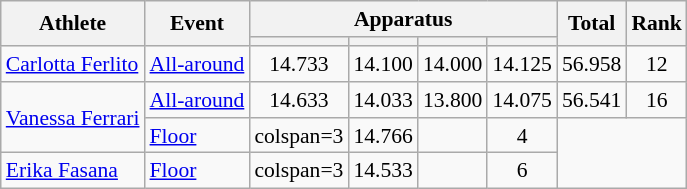<table class="wikitable" style="font-size:90%">
<tr>
<th rowspan=2>Athlete</th>
<th rowspan=2>Event</th>
<th colspan=4>Apparatus</th>
<th rowspan=2>Total</th>
<th rowspan=2>Rank</th>
</tr>
<tr style="font-size:95%">
<th></th>
<th></th>
<th></th>
<th></th>
</tr>
<tr align=center>
<td align=left><a href='#'>Carlotta Ferlito</a></td>
<td align=left><a href='#'>All-around</a></td>
<td>14.733</td>
<td>14.100</td>
<td>14.000</td>
<td>14.125</td>
<td>56.958</td>
<td>12</td>
</tr>
<tr align=center>
<td align=left rowspan=2><a href='#'>Vanessa Ferrari</a></td>
<td align=left><a href='#'>All-around</a></td>
<td>14.633</td>
<td>14.033</td>
<td>13.800</td>
<td>14.075</td>
<td>56.541</td>
<td>16</td>
</tr>
<tr align=center>
<td align=left><a href='#'>Floor</a></td>
<td>colspan=3 </td>
<td>14.766</td>
<td></td>
<td>4</td>
</tr>
<tr align=center>
<td align=left><a href='#'>Erika Fasana</a></td>
<td align=left><a href='#'>Floor</a></td>
<td>colspan=3 </td>
<td>14.533</td>
<td></td>
<td>6</td>
</tr>
</table>
